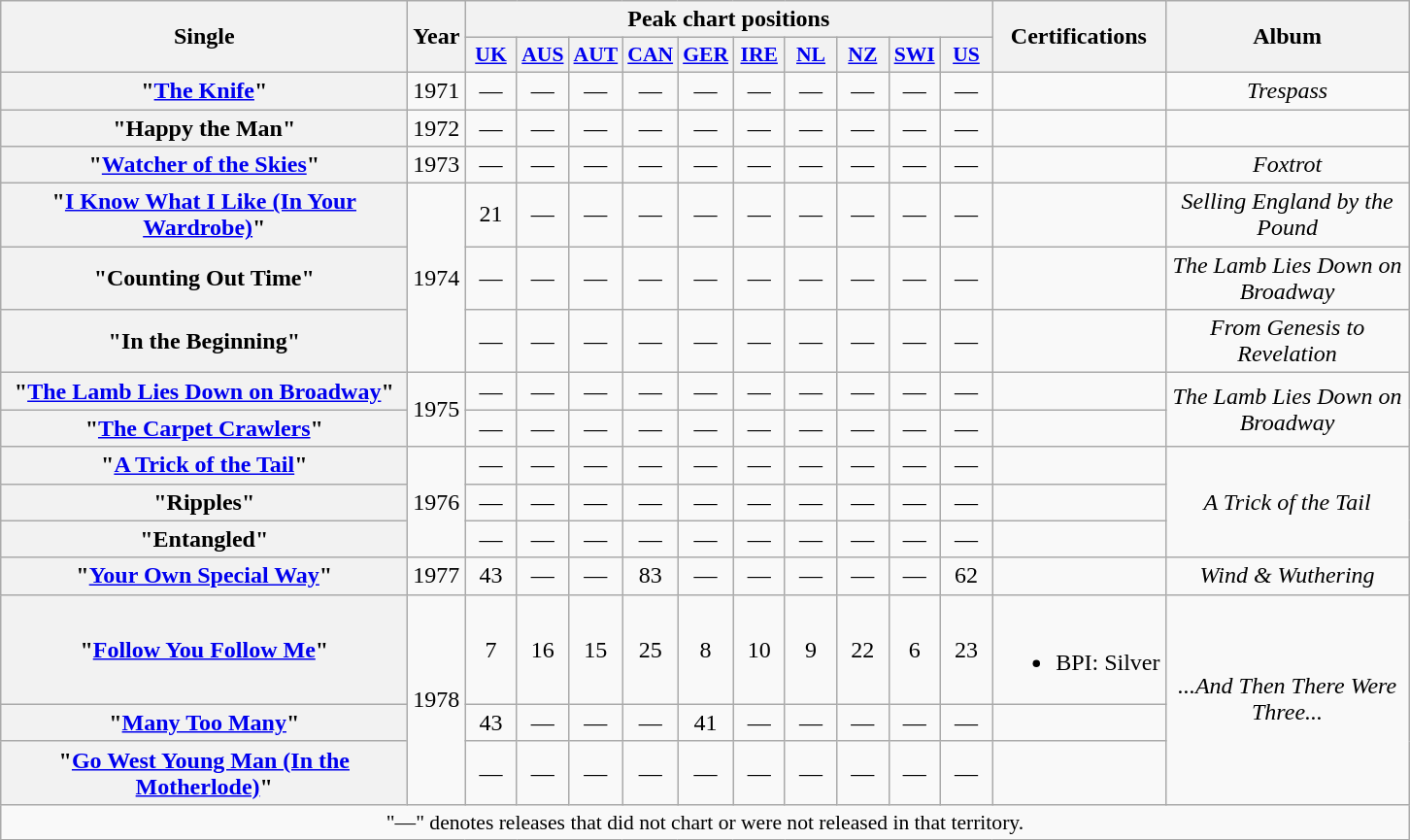<table class="wikitable plainrowheaders" style="text-align:center;">
<tr>
<th rowspan="2" scope="col" style="width:17em;">Single</th>
<th rowspan="2" scope="col" style="width:2em;">Year</th>
<th colspan="10">Peak chart positions</th>
<th rowspan="2">Certifications</th>
<th rowspan="2" style="width:10em;">Album</th>
</tr>
<tr>
<th scope="col" style="width:2em;font-size:90%;"><a href='#'>UK</a><br></th>
<th scope="col" style="width:2em;font-size:90%;"><a href='#'>AUS</a><br></th>
<th scope="col" style="width:2em;font-size:90%;"><a href='#'>AUT</a><br></th>
<th scope="col" style="width:2em;font-size:90%;"><a href='#'>CAN</a><br></th>
<th scope="col" style="width:2em;font-size:90%;"><a href='#'>GER</a><br></th>
<th scope="col" style="width:2em;font-size:90%;"><a href='#'>IRE</a><br></th>
<th scope="col" style="width:2em;font-size:90%;"><a href='#'>NL</a><br></th>
<th scope="col" style="width:2em;font-size:90%;"><a href='#'>NZ</a><br></th>
<th scope="col" style="width:2em;font-size:90%;"><a href='#'>SWI</a><br></th>
<th scope="col" style="width:2em;font-size:90%;"><a href='#'>US</a><br></th>
</tr>
<tr>
<th scope="row">"<a href='#'>The Knife</a>"</th>
<td>1971</td>
<td>—</td>
<td>—</td>
<td>—</td>
<td>—</td>
<td>—</td>
<td>—</td>
<td>—</td>
<td>—</td>
<td>—</td>
<td>—</td>
<td></td>
<td><em>Trespass</em></td>
</tr>
<tr>
<th scope="row">"Happy the Man"</th>
<td>1972</td>
<td>—</td>
<td>—</td>
<td>—</td>
<td>—</td>
<td>—</td>
<td>—</td>
<td>—</td>
<td>—</td>
<td>—</td>
<td>—</td>
<td></td>
<td></td>
</tr>
<tr>
<th scope="row">"<a href='#'>Watcher of the Skies</a>" </th>
<td>1973</td>
<td>—</td>
<td>—</td>
<td>—</td>
<td>—</td>
<td>—</td>
<td>—</td>
<td>—</td>
<td>—</td>
<td>—</td>
<td>—</td>
<td></td>
<td><em>Foxtrot</em></td>
</tr>
<tr>
<th scope="row">"<a href='#'>I Know What I Like (In Your Wardrobe)</a>"</th>
<td rowspan="3">1974</td>
<td>21</td>
<td>—</td>
<td>—</td>
<td>—</td>
<td>—</td>
<td>—</td>
<td>—</td>
<td>—</td>
<td>—</td>
<td>—</td>
<td></td>
<td><em>Selling England by the Pound</em></td>
</tr>
<tr>
<th scope="row">"Counting Out Time"</th>
<td>—</td>
<td>—</td>
<td>—</td>
<td>—</td>
<td>—</td>
<td>—</td>
<td>—</td>
<td>—</td>
<td>—</td>
<td>—</td>
<td></td>
<td><em>The Lamb Lies Down on Broadway</em></td>
</tr>
<tr>
<th scope="row">"In the Beginning" </th>
<td>—</td>
<td>—</td>
<td>—</td>
<td>—</td>
<td>—</td>
<td>—</td>
<td>—</td>
<td>—</td>
<td>—</td>
<td>—</td>
<td></td>
<td><em>From Genesis to Revelation</em></td>
</tr>
<tr>
<th scope="row">"<a href='#'>The Lamb Lies Down on Broadway</a>" </th>
<td rowspan="2">1975</td>
<td>—</td>
<td>—</td>
<td>—</td>
<td>—</td>
<td>—</td>
<td>—</td>
<td>—</td>
<td>—</td>
<td>—</td>
<td>—</td>
<td></td>
<td rowspan="2"><em>The Lamb Lies Down on Broadway</em></td>
</tr>
<tr>
<th scope="row">"<a href='#'>The Carpet Crawlers</a>"</th>
<td>—</td>
<td>—</td>
<td>—</td>
<td>—</td>
<td>—</td>
<td>—</td>
<td>—</td>
<td>—</td>
<td>—</td>
<td>—</td>
<td></td>
</tr>
<tr>
<th scope="row">"<a href='#'>A Trick of the Tail</a>"</th>
<td rowspan="3">1976</td>
<td>—</td>
<td>—</td>
<td>—</td>
<td>—</td>
<td>—</td>
<td>—</td>
<td>—</td>
<td>—</td>
<td>—</td>
<td>—</td>
<td></td>
<td rowspan="3"><em>A Trick of the Tail</em></td>
</tr>
<tr>
<th scope="row">"Ripples" </th>
<td>—</td>
<td>—</td>
<td>—</td>
<td>—</td>
<td>—</td>
<td>—</td>
<td>—</td>
<td>—</td>
<td>—</td>
<td>—</td>
<td></td>
</tr>
<tr>
<th scope="row">"Entangled" </th>
<td>—</td>
<td>—</td>
<td>—</td>
<td>—</td>
<td>—</td>
<td>—</td>
<td>—</td>
<td>—</td>
<td>—</td>
<td>—</td>
<td></td>
</tr>
<tr>
<th scope="row">"<a href='#'>Your Own Special Way</a>"</th>
<td>1977</td>
<td>43</td>
<td>—</td>
<td>—</td>
<td>83</td>
<td>—</td>
<td>—</td>
<td>—</td>
<td>—</td>
<td>—</td>
<td>62</td>
<td></td>
<td><em>Wind & Wuthering</em></td>
</tr>
<tr>
<th scope="row">"<a href='#'>Follow You Follow Me</a>"</th>
<td rowspan="3">1978</td>
<td>7</td>
<td>16</td>
<td>15</td>
<td>25</td>
<td>8</td>
<td>10</td>
<td>9</td>
<td>22</td>
<td>6</td>
<td>23</td>
<td><br><ul><li>BPI: Silver</li></ul></td>
<td rowspan="3"><em>...And Then There Were Three...</em></td>
</tr>
<tr>
<th scope="row">"<a href='#'>Many Too Many</a>"</th>
<td>43</td>
<td>—</td>
<td>—</td>
<td>—</td>
<td>41</td>
<td>—</td>
<td>—</td>
<td>—</td>
<td>—</td>
<td>—</td>
<td></td>
</tr>
<tr>
<th scope="row">"<a href='#'>Go West Young Man (In the Motherlode)</a>" </th>
<td>—</td>
<td>—</td>
<td>—</td>
<td>—</td>
<td>—</td>
<td>—</td>
<td>—</td>
<td>—</td>
<td>—</td>
<td>—</td>
<td></td>
</tr>
<tr>
<td colspan="14" style="font-size:90%">"—" denotes releases that did not chart or were not released in that territory.</td>
</tr>
</table>
